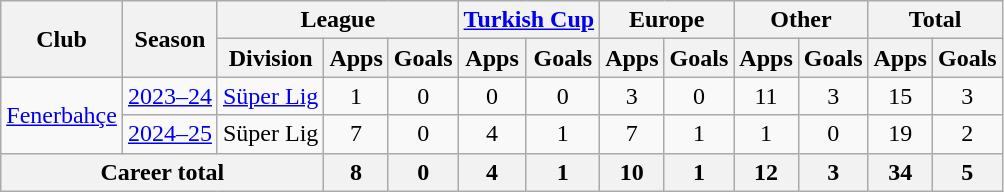<table class="wikitable" style="text-align:center">
<tr>
<th rowspan="2">Club</th>
<th rowspan="2">Season</th>
<th colspan="3">League</th>
<th colspan="2"><a href='#'>Turkish Cup</a></th>
<th colspan="2">Europe</th>
<th colspan="2">Other</th>
<th colspan="2">Total</th>
</tr>
<tr>
<th>Division</th>
<th>Apps</th>
<th>Goals</th>
<th>Apps</th>
<th>Goals</th>
<th>Apps</th>
<th>Goals</th>
<th>Apps</th>
<th>Goals</th>
<th>Apps</th>
<th>Goals</th>
</tr>
<tr>
<td rowspan="2"><a href='#'>Fenerbahçe</a></td>
<td><a href='#'>2023–24</a></td>
<td><a href='#'>Süper Lig</a></td>
<td>1</td>
<td>0</td>
<td>0</td>
<td>0</td>
<td>3</td>
<td>0</td>
<td>11</td>
<td>3</td>
<td>15</td>
<td>3</td>
</tr>
<tr>
<td><a href='#'>2024–25</a></td>
<td>Süper Lig</td>
<td>7</td>
<td>0</td>
<td>4</td>
<td>1</td>
<td>7</td>
<td>1</td>
<td>1</td>
<td>0</td>
<td>19</td>
<td>2</td>
</tr>
<tr>
<th colspan=3>Career total</th>
<th>8</th>
<th>0</th>
<th>4</th>
<th>1</th>
<th>10</th>
<th>1</th>
<th>12</th>
<th>3</th>
<th>34</th>
<th>5</th>
</tr>
</table>
